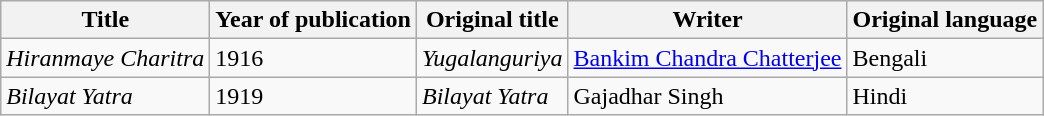<table class="wikitable">
<tr>
<th>Title</th>
<th>Year of publication</th>
<th>Original title</th>
<th>Writer</th>
<th>Original language</th>
</tr>
<tr>
<td><em>Hiranmaye Charitra</em></td>
<td>1916</td>
<td><em>Yugalanguriya</em></td>
<td><a href='#'>Bankim Chandra Chatterjee</a></td>
<td>Bengali</td>
</tr>
<tr>
<td><em>Bilayat Yatra</em></td>
<td>1919</td>
<td><em>Bilayat Yatra</em></td>
<td>Gajadhar Singh</td>
<td>Hindi</td>
</tr>
</table>
